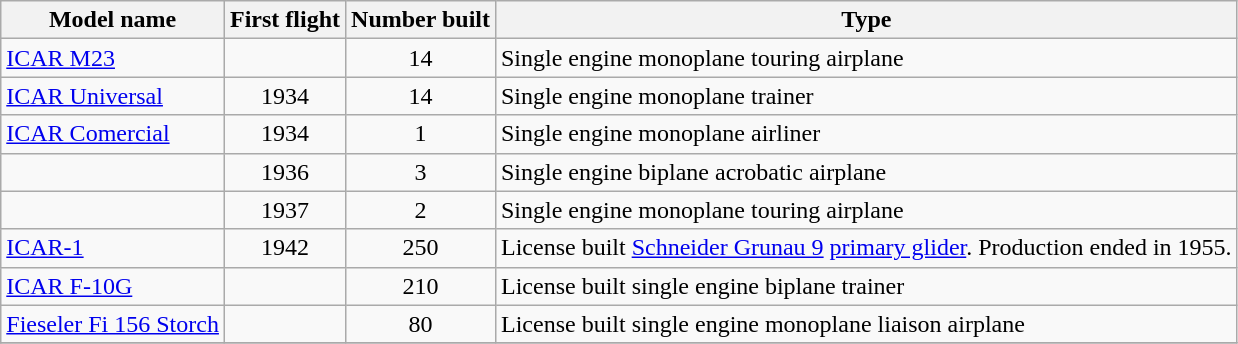<table class="wikitable sortable">
<tr>
<th>Model name</th>
<th>First flight</th>
<th>Number built</th>
<th>Type</th>
</tr>
<tr>
<td align=left><a href='#'>ICAR M23</a></td>
<td align=center></td>
<td align=center>14</td>
<td align=left>Single engine monoplane touring airplane</td>
</tr>
<tr>
<td align=left><a href='#'>ICAR Universal</a></td>
<td align=center>1934</td>
<td align=center>14</td>
<td align=left>Single engine monoplane trainer</td>
</tr>
<tr>
<td align=left><a href='#'>ICAR Comercial</a></td>
<td align=center>1934</td>
<td align=center>1</td>
<td align=left>Single engine monoplane airliner</td>
</tr>
<tr>
<td align=left></td>
<td align=center>1936</td>
<td align=center>3</td>
<td align=left>Single engine biplane acrobatic airplane</td>
</tr>
<tr>
<td align=left></td>
<td align=center>1937</td>
<td align=center>2</td>
<td align=left>Single engine monoplane touring airplane</td>
</tr>
<tr>
<td align=left><a href='#'>ICAR-1</a></td>
<td align=center>1942</td>
<td align=center>250</td>
<td align=left>License built <a href='#'>Schneider Grunau 9</a> <a href='#'>primary glider</a>. Production ended in 1955.</td>
</tr>
<tr>
<td align=left><a href='#'>ICAR F-10G</a></td>
<td align=center></td>
<td align=center>210</td>
<td align=left>License built single engine biplane trainer</td>
</tr>
<tr>
<td align=left><a href='#'>Fieseler Fi 156 Storch</a></td>
<td align=center></td>
<td align=center>80</td>
<td align=left>License built single engine monoplane liaison airplane</td>
</tr>
<tr>
</tr>
</table>
